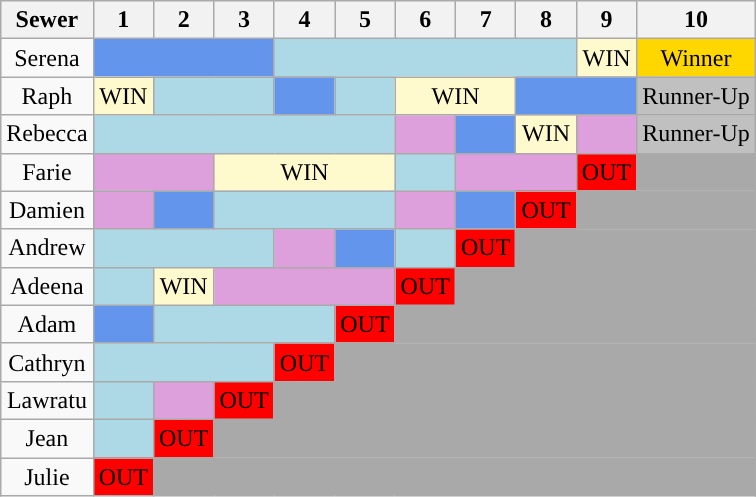<table class="wikitable" style="text-align:center">
<tr>
<th>Sewer</th>
<th>1</th>
<th>2</th>
<th>3</th>
<th>4</th>
<th>5</th>
<th>6</th>
<th>7</th>
<th>8</th>
<th>9</th>
<th>10</th>
</tr>
<tr>
<td>Serena</td>
<td colspan="3" style="background:cornflowerblue;"></td>
<td colspan="5" style="background:lightblue;"></td>
<td style="background:lemonchiffon;">WIN</td>
<td style="background:Gold;">Winner</td>
</tr>
<tr>
<td>Raph</td>
<td style="background:lemonchiffon;">WIN</td>
<td colspan="2" style="background:lightblue;"></td>
<td style="background:cornflowerblue;"></td>
<td style="background:lightblue;"></td>
<td colspan="2" style="background:lemonchiffon;">WIN</td>
<td colspan="2" style="background:cornflowerblue;"></td>
<td style="background:Silver;">Runner-Up</td>
</tr>
<tr>
<td>Rebecca</td>
<td colspan="5" style="background:lightblue;"></td>
<td style="background:plum;"></td>
<td style="background:cornflowerblue;"></td>
<td style="background:lemonchiffon;">WIN</td>
<td style="background:plum;"></td>
<td style="background:Silver;">Runner-Up</td>
</tr>
<tr>
<td>Farie</td>
<td colspan="2" style="background:plum;"></td>
<td colspan="3" style="background:lemonchiffon;">WIN</td>
<td style="background:lightblue;"></td>
<td colspan="2" style="background:plum;"></td>
<td style="background:red;">OUT</td>
<td colspan="1"style="background:darkgray;"></td>
</tr>
<tr>
<td>Damien</td>
<td style="background:plum;"></td>
<td style="background:cornflowerblue;"></td>
<td colspan="3" style="background:lightblue;"></td>
<td style="background:plum;"></td>
<td style="background:cornflowerblue;"></td>
<td style="background:red;">OUT</td>
<td colspan="2"style="background:darkgray;"></td>
</tr>
<tr>
<td>Andrew</td>
<td colspan="3"style="background:lightblue;"></td>
<td style="background:plum;"></td>
<td style="background:cornflowerblue;"></td>
<td style="background:lightblue;"></td>
<td style="background:red;">OUT</td>
<td colspan="3"style="background:darkgray;"></td>
</tr>
<tr>
<td>Adeena</td>
<td style="background:lightblue;"></td>
<td style="background:lemonchiffon;">WIN</td>
<td colspan="3"style="background:plum;"></td>
<td style="background:red;">OUT</td>
<td colspan="4"style="background:darkgray;"></td>
</tr>
<tr>
<td>Adam</td>
<td style="background:cornflowerblue;"></td>
<td colspan="3"style="background:lightblue;"></td>
<td style="background:red;">OUT</td>
<td colspan="5"style="background:darkgray;"></td>
</tr>
<tr>
<td>Cathryn</td>
<td colspan="3"style="background:lightblue;"></td>
<td style="background:red;">OUT</td>
<td colspan="6"style="background:darkgray;"></td>
</tr>
<tr>
<td>Lawratu</td>
<td style="background:lightblue;"></td>
<td style=background:plum;"></td>
<td style="background:red;">OUT</td>
<td colspan="7"style="background:darkgray;"></td>
</tr>
<tr>
<td>Jean</td>
<td style="background:lightblue;"></td>
<td style="background:red;">OUT</td>
<td colspan="8" style="background:darkgray;"></td>
</tr>
<tr>
<td>Julie</td>
<td style="background:red;">OUT</td>
<td colspan="9" style="background:darkgray;"></td>
</tr>
</table>
